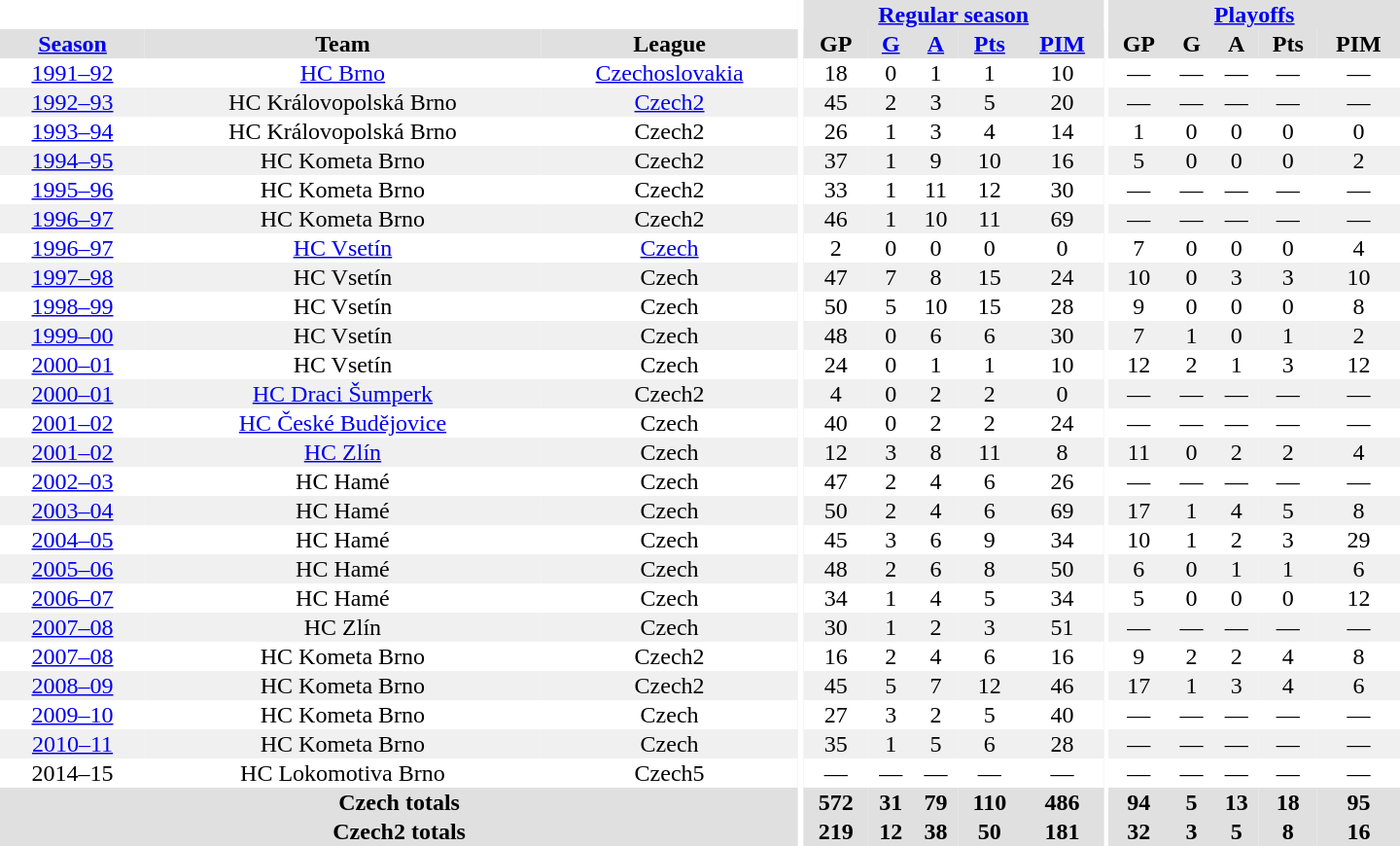<table border="0" cellpadding="1" cellspacing="0" style="text-align:center; width:60em">
<tr bgcolor="#e0e0e0">
<th colspan="3" bgcolor="#ffffff"></th>
<th rowspan="99" bgcolor="#ffffff"></th>
<th colspan="5"><a href='#'>Regular season</a></th>
<th rowspan="99" bgcolor="#ffffff"></th>
<th colspan="5"><a href='#'>Playoffs</a></th>
</tr>
<tr bgcolor="#e0e0e0">
<th><a href='#'>Season</a></th>
<th>Team</th>
<th>League</th>
<th>GP</th>
<th><a href='#'>G</a></th>
<th><a href='#'>A</a></th>
<th><a href='#'>Pts</a></th>
<th><a href='#'>PIM</a></th>
<th>GP</th>
<th>G</th>
<th>A</th>
<th>Pts</th>
<th>PIM</th>
</tr>
<tr>
<td><a href='#'>1991–92</a></td>
<td><a href='#'>HC Brno</a></td>
<td><a href='#'>Czechoslovakia</a></td>
<td>18</td>
<td>0</td>
<td>1</td>
<td>1</td>
<td>10</td>
<td>—</td>
<td>—</td>
<td>—</td>
<td>—</td>
<td>—</td>
</tr>
<tr bgcolor="#f0f0f0">
<td><a href='#'>1992–93</a></td>
<td>HC Královopolská Brno</td>
<td><a href='#'>Czech2</a></td>
<td>45</td>
<td>2</td>
<td>3</td>
<td>5</td>
<td>20</td>
<td>—</td>
<td>—</td>
<td>—</td>
<td>—</td>
<td>—</td>
</tr>
<tr>
<td><a href='#'>1993–94</a></td>
<td>HC Královopolská Brno</td>
<td>Czech2</td>
<td>26</td>
<td>1</td>
<td>3</td>
<td>4</td>
<td>14</td>
<td>1</td>
<td>0</td>
<td>0</td>
<td>0</td>
<td>0</td>
</tr>
<tr bgcolor="#f0f0f0">
<td><a href='#'>1994–95</a></td>
<td>HC Kometa Brno</td>
<td>Czech2</td>
<td>37</td>
<td>1</td>
<td>9</td>
<td>10</td>
<td>16</td>
<td>5</td>
<td>0</td>
<td>0</td>
<td>0</td>
<td>2</td>
</tr>
<tr>
<td><a href='#'>1995–96</a></td>
<td>HC Kometa Brno</td>
<td>Czech2</td>
<td>33</td>
<td>1</td>
<td>11</td>
<td>12</td>
<td>30</td>
<td>—</td>
<td>—</td>
<td>—</td>
<td>—</td>
<td>—</td>
</tr>
<tr bgcolor="#f0f0f0">
<td><a href='#'>1996–97</a></td>
<td>HC Kometa Brno</td>
<td>Czech2</td>
<td>46</td>
<td>1</td>
<td>10</td>
<td>11</td>
<td>69</td>
<td>—</td>
<td>—</td>
<td>—</td>
<td>—</td>
<td>—</td>
</tr>
<tr>
<td><a href='#'>1996–97</a></td>
<td><a href='#'>HC Vsetín</a></td>
<td><a href='#'>Czech</a></td>
<td>2</td>
<td>0</td>
<td>0</td>
<td>0</td>
<td>0</td>
<td>7</td>
<td>0</td>
<td>0</td>
<td>0</td>
<td>4</td>
</tr>
<tr bgcolor="#f0f0f0">
<td><a href='#'>1997–98</a></td>
<td>HC Vsetín</td>
<td>Czech</td>
<td>47</td>
<td>7</td>
<td>8</td>
<td>15</td>
<td>24</td>
<td>10</td>
<td>0</td>
<td>3</td>
<td>3</td>
<td>10</td>
</tr>
<tr>
<td><a href='#'>1998–99</a></td>
<td>HC Vsetín</td>
<td>Czech</td>
<td>50</td>
<td>5</td>
<td>10</td>
<td>15</td>
<td>28</td>
<td>9</td>
<td>0</td>
<td>0</td>
<td>0</td>
<td>8</td>
</tr>
<tr bgcolor="#f0f0f0">
<td><a href='#'>1999–00</a></td>
<td>HC Vsetín</td>
<td>Czech</td>
<td>48</td>
<td>0</td>
<td>6</td>
<td>6</td>
<td>30</td>
<td>7</td>
<td>1</td>
<td>0</td>
<td>1</td>
<td>2</td>
</tr>
<tr>
<td><a href='#'>2000–01</a></td>
<td>HC Vsetín</td>
<td>Czech</td>
<td>24</td>
<td>0</td>
<td>1</td>
<td>1</td>
<td>10</td>
<td>12</td>
<td>2</td>
<td>1</td>
<td>3</td>
<td>12</td>
</tr>
<tr bgcolor="#f0f0f0">
<td><a href='#'>2000–01</a></td>
<td><a href='#'>HC Draci Šumperk</a></td>
<td>Czech2</td>
<td>4</td>
<td>0</td>
<td>2</td>
<td>2</td>
<td>0</td>
<td>—</td>
<td>—</td>
<td>—</td>
<td>—</td>
<td>—</td>
</tr>
<tr>
<td><a href='#'>2001–02</a></td>
<td><a href='#'>HC České Budějovice</a></td>
<td>Czech</td>
<td>40</td>
<td>0</td>
<td>2</td>
<td>2</td>
<td>24</td>
<td>—</td>
<td>—</td>
<td>—</td>
<td>—</td>
<td>—</td>
</tr>
<tr bgcolor="#f0f0f0">
<td><a href='#'>2001–02</a></td>
<td><a href='#'>HC Zlín</a></td>
<td>Czech</td>
<td>12</td>
<td>3</td>
<td>8</td>
<td>11</td>
<td>8</td>
<td>11</td>
<td>0</td>
<td>2</td>
<td>2</td>
<td>4</td>
</tr>
<tr>
<td><a href='#'>2002–03</a></td>
<td>HC Hamé</td>
<td>Czech</td>
<td>47</td>
<td>2</td>
<td>4</td>
<td>6</td>
<td>26</td>
<td>—</td>
<td>—</td>
<td>—</td>
<td>—</td>
<td>—</td>
</tr>
<tr bgcolor="#f0f0f0">
<td><a href='#'>2003–04</a></td>
<td>HC Hamé</td>
<td>Czech</td>
<td>50</td>
<td>2</td>
<td>4</td>
<td>6</td>
<td>69</td>
<td>17</td>
<td>1</td>
<td>4</td>
<td>5</td>
<td>8</td>
</tr>
<tr>
<td><a href='#'>2004–05</a></td>
<td>HC Hamé</td>
<td>Czech</td>
<td>45</td>
<td>3</td>
<td>6</td>
<td>9</td>
<td>34</td>
<td>10</td>
<td>1</td>
<td>2</td>
<td>3</td>
<td>29</td>
</tr>
<tr bgcolor="#f0f0f0">
<td><a href='#'>2005–06</a></td>
<td>HC Hamé</td>
<td>Czech</td>
<td>48</td>
<td>2</td>
<td>6</td>
<td>8</td>
<td>50</td>
<td>6</td>
<td>0</td>
<td>1</td>
<td>1</td>
<td>6</td>
</tr>
<tr>
<td><a href='#'>2006–07</a></td>
<td>HC Hamé</td>
<td>Czech</td>
<td>34</td>
<td>1</td>
<td>4</td>
<td>5</td>
<td>34</td>
<td>5</td>
<td>0</td>
<td>0</td>
<td>0</td>
<td>12</td>
</tr>
<tr bgcolor="#f0f0f0">
<td><a href='#'>2007–08</a></td>
<td>HC Zlín</td>
<td>Czech</td>
<td>30</td>
<td>1</td>
<td>2</td>
<td>3</td>
<td>51</td>
<td>—</td>
<td>—</td>
<td>—</td>
<td>—</td>
<td>—</td>
</tr>
<tr>
<td><a href='#'>2007–08</a></td>
<td>HC Kometa Brno</td>
<td>Czech2</td>
<td>16</td>
<td>2</td>
<td>4</td>
<td>6</td>
<td>16</td>
<td>9</td>
<td>2</td>
<td>2</td>
<td>4</td>
<td>8</td>
</tr>
<tr bgcolor="#f0f0f0">
<td><a href='#'>2008–09</a></td>
<td>HC Kometa Brno</td>
<td>Czech2</td>
<td>45</td>
<td>5</td>
<td>7</td>
<td>12</td>
<td>46</td>
<td>17</td>
<td>1</td>
<td>3</td>
<td>4</td>
<td>6</td>
</tr>
<tr>
<td><a href='#'>2009–10</a></td>
<td>HC Kometa Brno</td>
<td>Czech</td>
<td>27</td>
<td>3</td>
<td>2</td>
<td>5</td>
<td>40</td>
<td>—</td>
<td>—</td>
<td>—</td>
<td>—</td>
<td>—</td>
</tr>
<tr bgcolor="#f0f0f0">
<td><a href='#'>2010–11</a></td>
<td>HC Kometa Brno</td>
<td>Czech</td>
<td>35</td>
<td>1</td>
<td>5</td>
<td>6</td>
<td>28</td>
<td>—</td>
<td>—</td>
<td>—</td>
<td>—</td>
<td>—</td>
</tr>
<tr>
<td>2014–15</td>
<td>HC Lokomotiva Brno</td>
<td>Czech5</td>
<td>—</td>
<td>—</td>
<td>—</td>
<td>—</td>
<td>—</td>
<td>—</td>
<td>—</td>
<td>—</td>
<td>—</td>
<td>—</td>
</tr>
<tr>
</tr>
<tr ALIGN="center" bgcolor="#e0e0e0">
<th colspan="3">Czech totals</th>
<th ALIGN="center">572</th>
<th ALIGN="center">31</th>
<th ALIGN="center">79</th>
<th ALIGN="center">110</th>
<th ALIGN="center">486</th>
<th ALIGN="center">94</th>
<th ALIGN="center">5</th>
<th ALIGN="center">13</th>
<th ALIGN="center">18</th>
<th ALIGN="center">95</th>
</tr>
<tr>
</tr>
<tr ALIGN="center" bgcolor="#e0e0e0">
<th colspan="3">Czech2 totals</th>
<th ALIGN="center">219</th>
<th ALIGN="center">12</th>
<th ALIGN="center">38</th>
<th ALIGN="center">50</th>
<th ALIGN="center">181</th>
<th ALIGN="center">32</th>
<th ALIGN="center">3</th>
<th ALIGN="center">5</th>
<th ALIGN="center">8</th>
<th ALIGN="center">16</th>
</tr>
</table>
